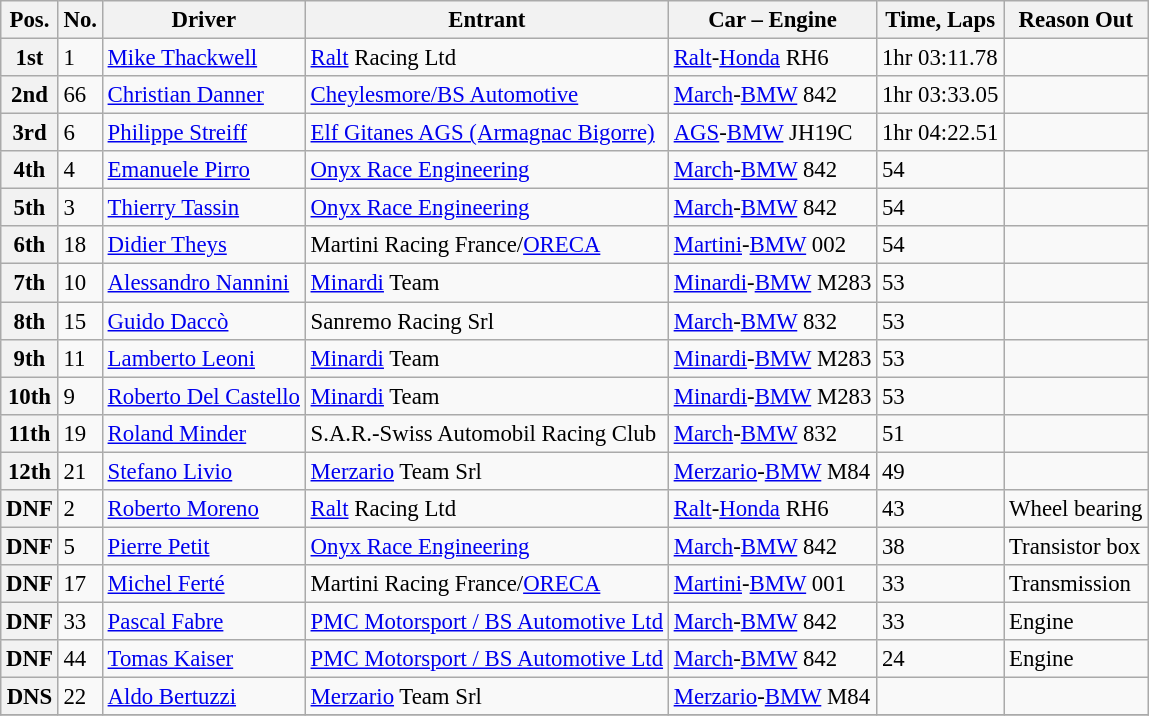<table class="wikitable" style="font-size: 95%">
<tr>
<th>Pos.</th>
<th>No.</th>
<th>Driver</th>
<th>Entrant</th>
<th>Car – Engine</th>
<th>Time, Laps</th>
<th>Reason Out</th>
</tr>
<tr>
<th>1st</th>
<td>1</td>
<td> <a href='#'>Mike Thackwell</a></td>
<td><a href='#'>Ralt</a> Racing Ltd</td>
<td><a href='#'>Ralt</a>-<a href='#'>Honda</a> RH6</td>
<td>1hr 03:11.78</td>
<td></td>
</tr>
<tr>
<th>2nd</th>
<td>66</td>
<td> <a href='#'>Christian Danner</a></td>
<td><a href='#'>Cheylesmore/BS Automotive</a></td>
<td><a href='#'>March</a>-<a href='#'>BMW</a> 842</td>
<td>1hr 03:33.05</td>
<td></td>
</tr>
<tr>
<th>3rd</th>
<td>6</td>
<td> <a href='#'>Philippe Streiff</a></td>
<td><a href='#'>Elf Gitanes AGS (Armagnac Bigorre)</a></td>
<td><a href='#'>AGS</a>-<a href='#'>BMW</a> JH19C</td>
<td>1hr 04:22.51</td>
<td></td>
</tr>
<tr>
<th>4th</th>
<td>4</td>
<td> <a href='#'>Emanuele Pirro</a></td>
<td><a href='#'>Onyx Race Engineering</a></td>
<td><a href='#'>March</a>-<a href='#'>BMW</a> 842</td>
<td>54</td>
<td></td>
</tr>
<tr>
<th>5th</th>
<td>3</td>
<td> <a href='#'>Thierry Tassin</a></td>
<td><a href='#'>Onyx Race Engineering</a></td>
<td><a href='#'>March</a>-<a href='#'>BMW</a> 842</td>
<td>54</td>
<td></td>
</tr>
<tr>
<th>6th</th>
<td>18</td>
<td> <a href='#'>Didier Theys</a></td>
<td>Martini Racing France/<a href='#'>ORECA</a></td>
<td><a href='#'>Martini</a>-<a href='#'>BMW</a> 002</td>
<td>54</td>
<td></td>
</tr>
<tr>
<th>7th</th>
<td>10</td>
<td> <a href='#'>Alessandro Nannini</a></td>
<td><a href='#'>Minardi</a> Team</td>
<td><a href='#'>Minardi</a>-<a href='#'>BMW</a> M283</td>
<td>53</td>
<td></td>
</tr>
<tr>
<th>8th</th>
<td>15</td>
<td> <a href='#'>Guido Daccò</a></td>
<td>Sanremo Racing Srl</td>
<td><a href='#'>March</a>-<a href='#'>BMW</a> 832</td>
<td>53</td>
<td></td>
</tr>
<tr>
<th>9th</th>
<td>11</td>
<td> <a href='#'>Lamberto Leoni</a></td>
<td><a href='#'>Minardi</a> Team</td>
<td><a href='#'>Minardi</a>-<a href='#'>BMW</a> M283</td>
<td>53</td>
<td></td>
</tr>
<tr>
<th>10th</th>
<td>9</td>
<td> <a href='#'>Roberto Del Castello</a></td>
<td><a href='#'>Minardi</a> Team</td>
<td><a href='#'>Minardi</a>-<a href='#'>BMW</a> M283</td>
<td>53</td>
<td></td>
</tr>
<tr>
<th>11th</th>
<td>19</td>
<td> <a href='#'>Roland Minder</a></td>
<td>S.A.R.-Swiss Automobil Racing Club</td>
<td><a href='#'>March</a>-<a href='#'>BMW</a> 832</td>
<td>51</td>
<td></td>
</tr>
<tr>
<th>12th</th>
<td>21</td>
<td> <a href='#'>Stefano Livio</a></td>
<td><a href='#'>Merzario</a> Team Srl</td>
<td><a href='#'>Merzario</a>-<a href='#'>BMW</a> M84</td>
<td>49</td>
<td></td>
</tr>
<tr>
<th>DNF</th>
<td>2</td>
<td> <a href='#'>Roberto Moreno</a></td>
<td><a href='#'>Ralt</a> Racing Ltd</td>
<td><a href='#'>Ralt</a>-<a href='#'>Honda</a> RH6</td>
<td>43</td>
<td>Wheel bearing</td>
</tr>
<tr>
<th>DNF</th>
<td>5</td>
<td> <a href='#'>Pierre Petit</a></td>
<td><a href='#'>Onyx Race Engineering</a></td>
<td><a href='#'>March</a>-<a href='#'>BMW</a> 842</td>
<td>38</td>
<td>Transistor box</td>
</tr>
<tr>
<th>DNF</th>
<td>17</td>
<td> <a href='#'>Michel Ferté</a></td>
<td>Martini Racing France/<a href='#'>ORECA</a></td>
<td><a href='#'>Martini</a>-<a href='#'>BMW</a> 001</td>
<td>33</td>
<td>Transmission</td>
</tr>
<tr>
<th>DNF</th>
<td>33</td>
<td> <a href='#'>Pascal Fabre</a></td>
<td><a href='#'>PMC Motorsport / BS Automotive Ltd</a></td>
<td><a href='#'>March</a>-<a href='#'>BMW</a> 842</td>
<td>33</td>
<td>Engine</td>
</tr>
<tr>
<th>DNF</th>
<td>44</td>
<td> <a href='#'>Tomas Kaiser</a></td>
<td><a href='#'>PMC Motorsport / BS Automotive Ltd</a></td>
<td><a href='#'>March</a>-<a href='#'>BMW</a> 842</td>
<td>24</td>
<td>Engine</td>
</tr>
<tr>
<th>DNS</th>
<td>22</td>
<td> <a href='#'>Aldo Bertuzzi</a></td>
<td><a href='#'>Merzario</a> Team Srl</td>
<td><a href='#'>Merzario</a>-<a href='#'>BMW</a> M84</td>
<td></td>
<td></td>
</tr>
<tr>
</tr>
</table>
